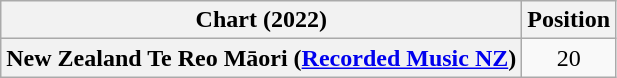<table class="wikitable sortable plainrowheaders" style="text-align:center">
<tr>
<th scope="col">Chart (2022)</th>
<th scope="col">Position</th>
</tr>
<tr>
<th scope="row">New Zealand Te Reo Māori (<a href='#'>Recorded Music NZ</a>)</th>
<td>20</td>
</tr>
</table>
